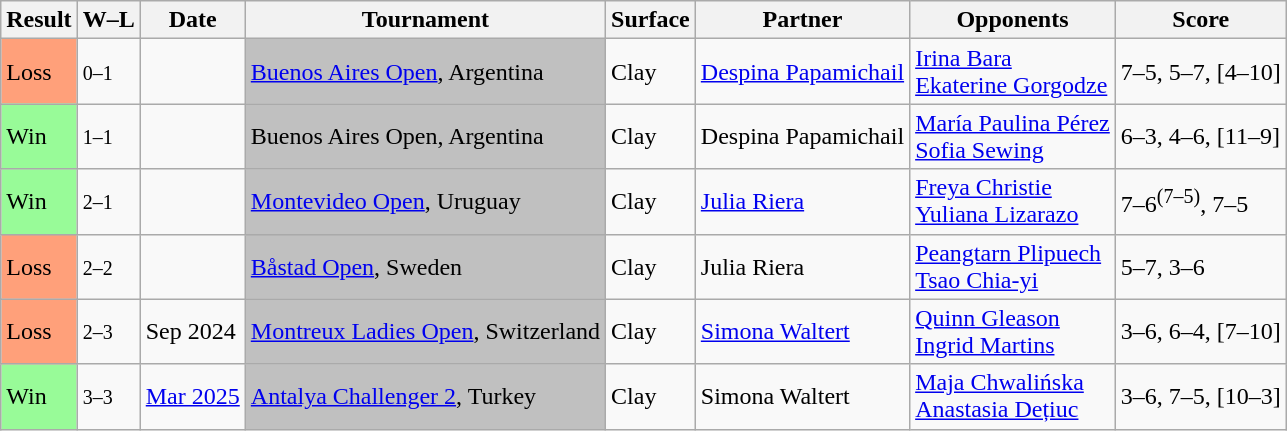<table class="sortable wikitable">
<tr>
<th>Result</th>
<th class="unsortable">W–L</th>
<th>Date</th>
<th>Tournament</th>
<th>Surface</th>
<th>Partner</th>
<th>Opponents</th>
<th class="unsortable">Score</th>
</tr>
<tr>
<td style="background:#ffa07a;">Loss</td>
<td><small>0–1</small></td>
<td><a href='#'></a></td>
<td bgcolor=silver><a href='#'>Buenos Aires Open</a>, Argentina</td>
<td>Clay</td>
<td> <a href='#'>Despina Papamichail</a></td>
<td> <a href='#'>Irina Bara</a> <br>  <a href='#'>Ekaterine Gorgodze</a></td>
<td>7–5, 5–7, [4–10]</td>
</tr>
<tr>
<td style="background:#98FB98;">Win</td>
<td><small>1–1</small></td>
<td><a href='#'></a></td>
<td bgcolor=silver>Buenos Aires Open, Argentina</td>
<td>Clay</td>
<td> Despina Papamichail</td>
<td> <a href='#'>María Paulina Pérez</a> <br>  <a href='#'>Sofia Sewing</a></td>
<td>6–3, 4–6, [11–9]</td>
</tr>
<tr>
<td style="background:#98fb98;">Win</td>
<td><small>2–1</small></td>
<td><a href='#'></a></td>
<td bgcolor=silver><a href='#'>Montevideo Open</a>, Uruguay</td>
<td>Clay</td>
<td> <a href='#'>Julia Riera</a></td>
<td> <a href='#'>Freya Christie</a> <br>  <a href='#'>Yuliana Lizarazo</a></td>
<td>7–6<sup>(7–5)</sup>, 7–5</td>
</tr>
<tr>
<td style="background:#ffa07a;">Loss</td>
<td><small>2–2</small></td>
<td><a href='#'></a></td>
<td bgcolor=silver><a href='#'>Båstad Open</a>, Sweden</td>
<td>Clay</td>
<td> Julia Riera</td>
<td> <a href='#'>Peangtarn Plipuech</a> <br>  <a href='#'>Tsao Chia-yi</a></td>
<td>5–7, 3–6</td>
</tr>
<tr>
<td style="background:#ffa07a;">Loss</td>
<td><small>2–3</small></td>
<td>Sep 2024</td>
<td bgcolor=silver><a href='#'>Montreux Ladies Open</a>, Switzerland</td>
<td>Clay</td>
<td> <a href='#'>Simona Waltert</a></td>
<td> <a href='#'>Quinn Gleason</a> <br>  <a href='#'>Ingrid Martins</a></td>
<td>3–6, 6–4, [7–10]</td>
</tr>
<tr>
<td style="background:#98fb98;">Win</td>
<td><small>3–3</small></td>
<td><a href='#'>Mar 2025</a></td>
<td bgcolor=silver><a href='#'>Antalya Challenger 2</a>, Turkey</td>
<td>Clay</td>
<td> Simona Waltert</td>
<td> <a href='#'>Maja Chwalińska</a> <br>  <a href='#'>Anastasia Dețiuc</a></td>
<td>3–6, 7–5, [10–3]</td>
</tr>
</table>
